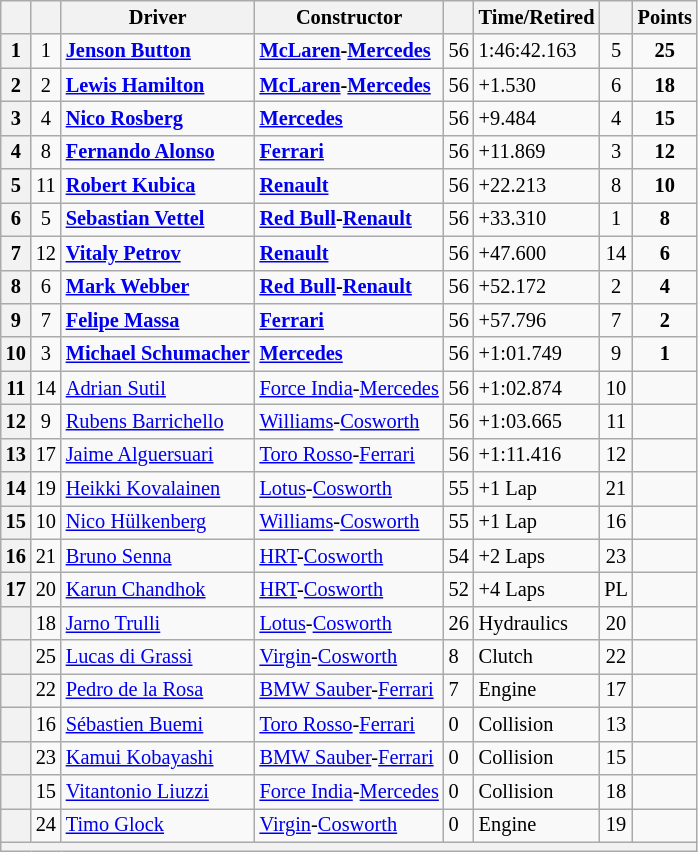<table class="wikitable sortable" style="font-size: 85%">
<tr>
<th scope="col"></th>
<th scope="col"></th>
<th scope="col">Driver</th>
<th scope="col">Constructor</th>
<th scope="col" class="unsortable"></th>
<th scope="col" class="unsortable">Time/Retired</th>
<th scope="col"></th>
<th scope="col">Points</th>
</tr>
<tr>
<th scope="row">1</th>
<td align="center">1</td>
<td data-sort-value="BUT"> <strong><a href='#'>Jenson Button</a></strong></td>
<td><strong><a href='#'>McLaren</a>-<a href='#'>Mercedes</a></strong></td>
<td>56</td>
<td>1:46:42.163</td>
<td align="center">5</td>
<td align="center"><strong>25</strong></td>
</tr>
<tr>
<th scope="row">2</th>
<td align="center">2</td>
<td data-sort-value="HAM"> <strong><a href='#'>Lewis Hamilton</a></strong></td>
<td><strong><a href='#'>McLaren</a>-<a href='#'>Mercedes</a></strong></td>
<td>56</td>
<td>+1.530</td>
<td align="center">6</td>
<td align="center"><strong>18</strong></td>
</tr>
<tr>
<th scope="row">3</th>
<td align="center">4</td>
<td data-sort-value="ROS"> <strong><a href='#'>Nico Rosberg</a></strong></td>
<td><strong><a href='#'>Mercedes</a></strong></td>
<td>56</td>
<td>+9.484</td>
<td align="center">4</td>
<td align="center"><strong>15</strong></td>
</tr>
<tr>
<th scope="row">4</th>
<td align="center">8</td>
<td data-sort-value="ALO"> <strong><a href='#'>Fernando Alonso</a></strong></td>
<td><strong><a href='#'>Ferrari</a></strong></td>
<td>56</td>
<td>+11.869</td>
<td align="center">3</td>
<td align="center"><strong>12</strong></td>
</tr>
<tr>
<th scope="row">5</th>
<td align="center">11</td>
<td data-sort-value="KUB"> <strong><a href='#'>Robert Kubica</a></strong></td>
<td><strong><a href='#'>Renault</a></strong></td>
<td>56</td>
<td>+22.213</td>
<td align="center">8</td>
<td align="center"><strong>10</strong></td>
</tr>
<tr>
<th scope="row">6</th>
<td align="center">5</td>
<td data-sort-value="VET"> <strong><a href='#'>Sebastian Vettel</a></strong></td>
<td><strong><a href='#'>Red Bull</a>-<a href='#'>Renault</a></strong></td>
<td>56</td>
<td>+33.310</td>
<td align="center">1</td>
<td align="center"><strong>8</strong></td>
</tr>
<tr>
<th scope="row">7</th>
<td align="center">12</td>
<td data-sort-value="PET"> <strong><a href='#'>Vitaly Petrov</a></strong></td>
<td><strong><a href='#'>Renault</a></strong></td>
<td>56</td>
<td>+47.600</td>
<td align="center">14</td>
<td align="center"><strong>6</strong></td>
</tr>
<tr>
<th scope="row">8</th>
<td align="center">6</td>
<td data-sort-value="WEB"> <strong><a href='#'>Mark Webber</a></strong></td>
<td><strong><a href='#'>Red Bull</a>-<a href='#'>Renault</a></strong></td>
<td>56</td>
<td>+52.172</td>
<td align="center">2</td>
<td align="center"><strong>4</strong></td>
</tr>
<tr>
<th scope="row">9</th>
<td align="center">7</td>
<td data-sort-value="MAS"><strong> <a href='#'>Felipe Massa</a></strong></td>
<td><strong><a href='#'>Ferrari</a></strong></td>
<td>56</td>
<td>+57.796</td>
<td align="center">7</td>
<td align="center"><strong>2</strong></td>
</tr>
<tr>
<th scope="row">10</th>
<td align="center">3</td>
<td data-sort-value="SCH"> <strong><a href='#'>Michael Schumacher</a></strong></td>
<td><strong><a href='#'>Mercedes</a></strong></td>
<td>56</td>
<td>+1:01.749</td>
<td align="center">9</td>
<td align="center"><strong>1</strong></td>
</tr>
<tr>
<th scope="row">11</th>
<td align="center">14</td>
<td data-sort-value="SUT"> <a href='#'>Adrian Sutil</a></td>
<td><a href='#'>Force India</a>-<a href='#'>Mercedes</a></td>
<td>56</td>
<td>+1:02.874</td>
<td align="center">10</td>
<td></td>
</tr>
<tr>
<th scope="row">12</th>
<td align="center">9</td>
<td data-sort-value="BAR"> <a href='#'>Rubens Barrichello</a></td>
<td><a href='#'>Williams</a>-<a href='#'>Cosworth</a></td>
<td>56</td>
<td>+1:03.665</td>
<td align="center">11</td>
<td></td>
</tr>
<tr>
<th scope="row">13</th>
<td align="center">17</td>
<td data-sort-value="ALG"> <a href='#'>Jaime Alguersuari</a></td>
<td><a href='#'>Toro Rosso</a>-<a href='#'>Ferrari</a></td>
<td>56</td>
<td>+1:11.416</td>
<td align="center">12</td>
<td></td>
</tr>
<tr>
<th scope="row">14</th>
<td align="center">19</td>
<td data-sort-value="KOV"> <a href='#'>Heikki Kovalainen</a></td>
<td><a href='#'>Lotus</a>-<a href='#'>Cosworth</a></td>
<td>55</td>
<td>+1 Lap</td>
<td align="center">21</td>
<td></td>
</tr>
<tr>
<th scope="row">15</th>
<td align="center">10</td>
<td data-sort-value="HUL"> <a href='#'>Nico Hülkenberg</a></td>
<td><a href='#'>Williams</a>-<a href='#'>Cosworth</a></td>
<td>55</td>
<td>+1 Lap</td>
<td align="center">16</td>
<td></td>
</tr>
<tr>
<th scope="row">16</th>
<td align="center">21</td>
<td data-sort-value="SEN"> <a href='#'>Bruno Senna</a></td>
<td><a href='#'>HRT</a>-<a href='#'>Cosworth</a></td>
<td>54</td>
<td>+2 Laps</td>
<td align="center">23</td>
<td></td>
</tr>
<tr>
<th scope="row">17</th>
<td align="center">20</td>
<td data-sort-value="CHA"> <a href='#'>Karun Chandhok</a></td>
<td><a href='#'>HRT</a>-<a href='#'>Cosworth</a></td>
<td>52</td>
<td>+4 Laps</td>
<td align="center">PL</td>
<td></td>
</tr>
<tr>
<th scope="row"  data-sort-value="18"></th>
<td align="center">18</td>
<td data-sort-value="TRU"> <a href='#'>Jarno Trulli</a></td>
<td><a href='#'>Lotus</a>-<a href='#'>Cosworth</a></td>
<td>26</td>
<td>Hydraulics</td>
<td align="center">20</td>
<td></td>
</tr>
<tr>
<th scope="row"  data-sort-value="19"></th>
<td align="center">25</td>
<td data-sort-value="DIG"> <a href='#'>Lucas di Grassi</a></td>
<td><a href='#'>Virgin</a>-<a href='#'>Cosworth</a></td>
<td>8</td>
<td>Clutch</td>
<td align="center">22</td>
<td></td>
</tr>
<tr>
<th scope="row"  data-sort-value="20"></th>
<td align="center">22</td>
<td data-sort-value="DEL"> <a href='#'>Pedro de la Rosa</a></td>
<td><a href='#'>BMW Sauber</a>-<a href='#'>Ferrari</a></td>
<td>7</td>
<td>Engine</td>
<td align="center">17</td>
<td></td>
</tr>
<tr>
<th scope="row"  data-sort-value="21"></th>
<td align="center">16</td>
<td data-sort-value="BUE"> <a href='#'>Sébastien Buemi</a></td>
<td><a href='#'>Toro Rosso</a>-<a href='#'>Ferrari</a></td>
<td>0</td>
<td>Collision</td>
<td align="center">13</td>
<td></td>
</tr>
<tr>
<th scope="row" data-sort-value="22"></th>
<td align="center">23</td>
<td data-sort-value="KOB"> <a href='#'>Kamui Kobayashi</a></td>
<td><a href='#'>BMW Sauber</a>-<a href='#'>Ferrari</a></td>
<td>0</td>
<td>Collision</td>
<td align="center">15</td>
<td></td>
</tr>
<tr>
<th scope="row" data-sort-value="23"></th>
<td align="center">15</td>
<td data-sort-value="LIU"> <a href='#'>Vitantonio Liuzzi</a></td>
<td><a href='#'>Force India</a>-<a href='#'>Mercedes</a></td>
<td>0</td>
<td>Collision</td>
<td align="center">18</td>
<td></td>
</tr>
<tr>
<th scope="row" data-sort-value="24"></th>
<td align="center">24</td>
<td data-sort-value="GLO"> <a href='#'>Timo Glock</a></td>
<td><a href='#'>Virgin</a>-<a href='#'>Cosworth</a></td>
<td>0</td>
<td>Engine</td>
<td align="center">19</td>
<td></td>
</tr>
<tr class="sortbottom">
<th colspan="8"></th>
</tr>
</table>
